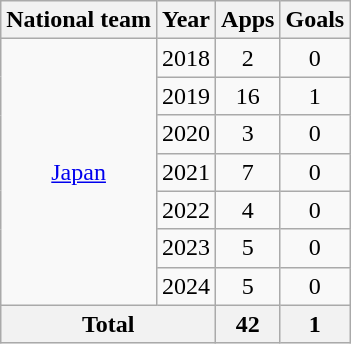<table class="wikitable" style="text-align: center;">
<tr>
<th scope="col">National team</th>
<th scope="col">Year</th>
<th scope="col">Apps</th>
<th scope="col">Goals</th>
</tr>
<tr>
<td rowspan="7" scope="rowgroup"><a href='#'>Japan</a></td>
<td scope="row">2018</td>
<td>2</td>
<td>0</td>
</tr>
<tr>
<td scope="row">2019</td>
<td>16</td>
<td>1</td>
</tr>
<tr>
<td scope="row">2020</td>
<td>3</td>
<td>0</td>
</tr>
<tr>
<td scope="row">2021</td>
<td>7</td>
<td>0</td>
</tr>
<tr>
<td scope="row">2022</td>
<td>4</td>
<td>0</td>
</tr>
<tr>
<td scope="row">2023</td>
<td>5</td>
<td>0</td>
</tr>
<tr>
<td scope="row">2024</td>
<td>5</td>
<td>0</td>
</tr>
<tr>
<th scope="row" colspan="2">Total</th>
<th>42</th>
<th>1</th>
</tr>
</table>
